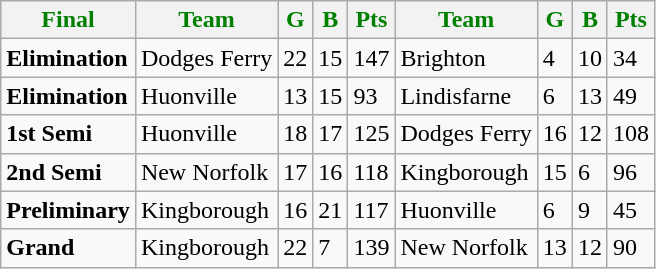<table class="wikitable">
<tr>
<th style="color:green">Final</th>
<th style="color:green">Team</th>
<th style="color:green">G</th>
<th style="color:green">B</th>
<th style="color:green">Pts</th>
<th style="color:green">Team</th>
<th style="color:green">G</th>
<th style="color:green">B</th>
<th style="color:green">Pts</th>
</tr>
<tr>
<td><strong>Elimination</strong></td>
<td>Dodges Ferry</td>
<td>22</td>
<td>15</td>
<td>147</td>
<td>Brighton</td>
<td>4</td>
<td>10</td>
<td>34</td>
</tr>
<tr>
<td><strong>Elimination</strong></td>
<td>Huonville</td>
<td>13</td>
<td>15</td>
<td>93</td>
<td>Lindisfarne</td>
<td>6</td>
<td>13</td>
<td>49</td>
</tr>
<tr>
<td><strong>1st Semi</strong></td>
<td>Huonville</td>
<td>18</td>
<td>17</td>
<td>125</td>
<td>Dodges Ferry</td>
<td>16</td>
<td>12</td>
<td>108</td>
</tr>
<tr>
<td><strong>2nd Semi</strong></td>
<td>New Norfolk</td>
<td>17</td>
<td>16</td>
<td>118</td>
<td>Kingborough</td>
<td>15</td>
<td>6</td>
<td>96</td>
</tr>
<tr>
<td><strong>Preliminary</strong></td>
<td>Kingborough</td>
<td>16</td>
<td>21</td>
<td>117</td>
<td>Huonville</td>
<td>6</td>
<td>9</td>
<td>45</td>
</tr>
<tr>
<td><strong>Grand</strong></td>
<td>Kingborough</td>
<td>22</td>
<td>7</td>
<td>139</td>
<td>New Norfolk</td>
<td>13</td>
<td>12</td>
<td>90</td>
</tr>
</table>
